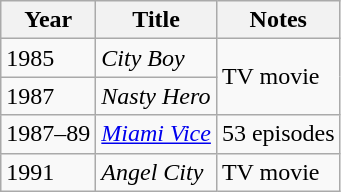<table class="wikitable">
<tr>
<th>Year</th>
<th>Title</th>
<th>Notes</th>
</tr>
<tr>
<td>1985</td>
<td><em>City Boy</em></td>
<td rowspan="2">TV movie</td>
</tr>
<tr>
<td>1987</td>
<td><em>Nasty Hero</em></td>
</tr>
<tr>
<td>1987–89</td>
<td><em><a href='#'>Miami Vice</a></em></td>
<td>53 episodes</td>
</tr>
<tr>
<td>1991</td>
<td><em>Angel City</em></td>
<td>TV movie</td>
</tr>
</table>
